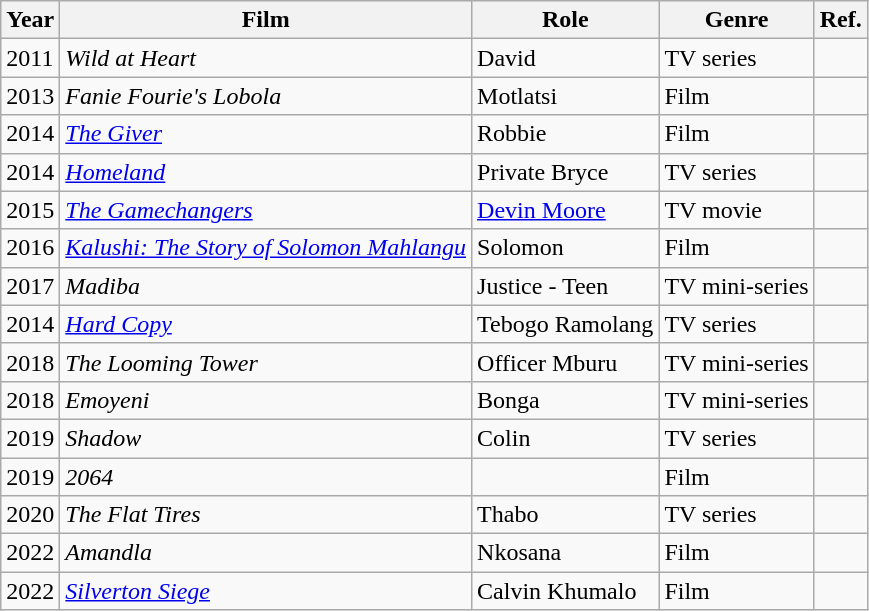<table class="wikitable">
<tr>
<th>Year</th>
<th>Film</th>
<th>Role</th>
<th>Genre</th>
<th>Ref.</th>
</tr>
<tr>
<td>2011</td>
<td><em>Wild at Heart</em></td>
<td>David</td>
<td>TV series</td>
<td></td>
</tr>
<tr>
<td>2013</td>
<td><em>Fanie Fourie's Lobola</em></td>
<td>Motlatsi</td>
<td>Film</td>
<td></td>
</tr>
<tr>
<td>2014</td>
<td><em><a href='#'>The Giver</a></em></td>
<td>Robbie</td>
<td>Film</td>
<td></td>
</tr>
<tr>
<td>2014</td>
<td><em><a href='#'>Homeland</a></em></td>
<td>Private Bryce</td>
<td>TV series</td>
<td></td>
</tr>
<tr>
<td>2015</td>
<td><em><a href='#'>The Gamechangers</a></em></td>
<td><a href='#'>Devin Moore</a></td>
<td>TV movie</td>
<td></td>
</tr>
<tr>
<td>2016</td>
<td><em><a href='#'>Kalushi: The Story of Solomon Mahlangu</a></em></td>
<td>Solomon</td>
<td>Film</td>
<td></td>
</tr>
<tr>
<td>2017</td>
<td><em>Madiba</em></td>
<td>Justice - Teen</td>
<td>TV mini-series</td>
<td></td>
</tr>
<tr>
<td>2014</td>
<td><em><a href='#'>Hard Copy</a></em></td>
<td>Tebogo Ramolang</td>
<td>TV series</td>
<td></td>
</tr>
<tr>
<td>2018</td>
<td><em>The Looming Tower</em></td>
<td>Officer Mburu</td>
<td>TV mini-series</td>
<td></td>
</tr>
<tr>
<td>2018</td>
<td><em>Emoyeni</em></td>
<td>Bonga</td>
<td>TV mini-series</td>
<td></td>
</tr>
<tr>
<td>2019</td>
<td><em>Shadow</em></td>
<td>Colin</td>
<td>TV series</td>
<td></td>
</tr>
<tr>
<td>2019</td>
<td><em>2064</em></td>
<td></td>
<td>Film</td>
<td></td>
</tr>
<tr>
<td>2020</td>
<td><em>The Flat Tires</em></td>
<td>Thabo</td>
<td>TV series</td>
<td></td>
</tr>
<tr>
<td>2022</td>
<td><em>Amandla</em></td>
<td>Nkosana</td>
<td>Film</td>
<td></td>
</tr>
<tr>
<td>2022</td>
<td><em><a href='#'>Silverton Siege</a></em></td>
<td>Calvin Khumalo</td>
<td>Film</td>
<td></td>
</tr>
</table>
